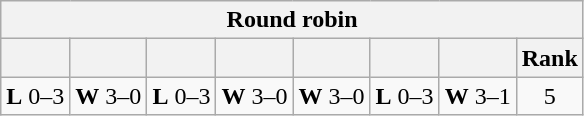<table class="wikitable" style="font-size:100%;">
<tr>
<th colspan=8>Round robin</th>
</tr>
<tr>
<th></th>
<th></th>
<th></th>
<th></th>
<th></th>
<th></th>
<th></th>
<th>Rank</th>
</tr>
<tr align=center>
<td><strong>L</strong> 0–3</td>
<td><strong>W</strong> 3–0</td>
<td><strong>L</strong> 0–3</td>
<td><strong>W</strong> 3–0</td>
<td><strong>W</strong> 3–0</td>
<td><strong>L</strong> 0–3</td>
<td><strong>W</strong> 3–1</td>
<td>5</td>
</tr>
</table>
